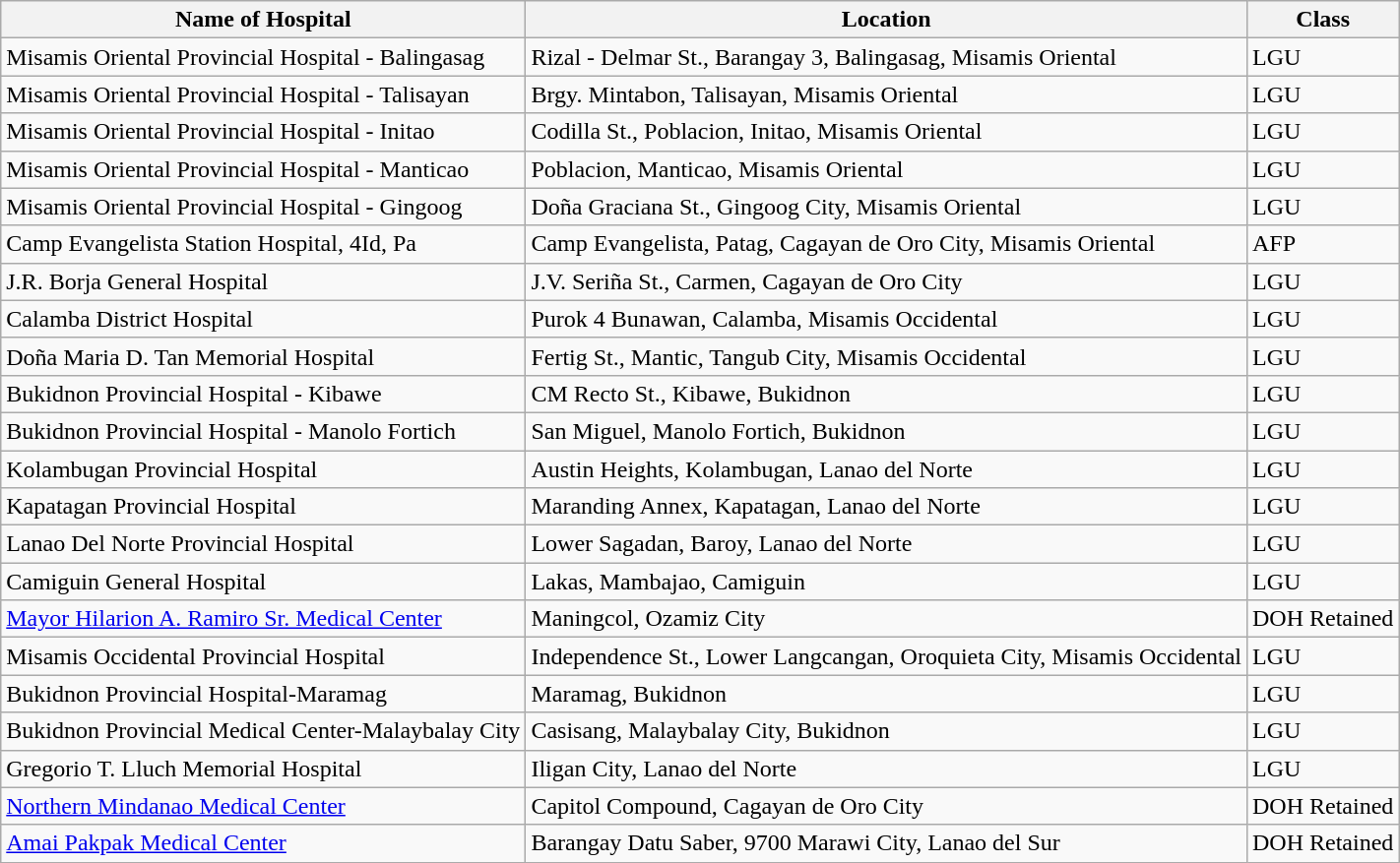<table class="wikitable">
<tr>
<th>Name of Hospital</th>
<th>Location</th>
<th>Class</th>
</tr>
<tr style="vertical-align:middle;">
<td>Misamis Oriental Provincial Hospital - Balingasag</td>
<td>Rizal - Delmar St., Barangay 3, Balingasag, Misamis Oriental</td>
<td>LGU</td>
</tr>
<tr style="vertical-align:middle;">
<td>Misamis Oriental Provincial Hospital - Talisayan</td>
<td>Brgy. Mintabon, Talisayan, Misamis Oriental</td>
<td>LGU</td>
</tr>
<tr style="vertical-align:middle;">
<td>Misamis Oriental Provincial Hospital - Initao</td>
<td>Codilla St., Poblacion, Initao, Misamis Oriental</td>
<td>LGU</td>
</tr>
<tr style="vertical-align:middle;">
<td>Misamis Oriental Provincial Hospital - Manticao</td>
<td>Poblacion, Manticao, Misamis Oriental</td>
<td>LGU</td>
</tr>
<tr style="vertical-align:middle;">
<td>Misamis Oriental Provincial Hospital - Gingoog</td>
<td>Doña Graciana St., Gingoog City, Misamis Oriental</td>
<td>LGU</td>
</tr>
<tr style="vertical-align:middle;">
<td>Camp Evangelista Station Hospital, 4Id, Pa</td>
<td>Camp Evangelista, Patag, Cagayan de Oro City, Misamis Oriental</td>
<td>AFP</td>
</tr>
<tr style="vertical-align:middle;">
<td>J.R. Borja General Hospital</td>
<td>J.V. Seriña St., Carmen, Cagayan de Oro City</td>
<td>LGU</td>
</tr>
<tr style="vertical-align:middle;">
<td>Calamba District Hospital</td>
<td>Purok 4 Bunawan, Calamba, Misamis Occidental</td>
<td>LGU</td>
</tr>
<tr style="vertical-align:middle;">
<td>Doña Maria D. Tan Memorial Hospital</td>
<td>Fertig St., Mantic, Tangub City, Misamis Occidental</td>
<td>LGU</td>
</tr>
<tr style="vertical-align:middle;">
<td>Bukidnon Provincial Hospital - Kibawe</td>
<td>CM Recto St., Kibawe, Bukidnon</td>
<td>LGU</td>
</tr>
<tr style="vertical-align:middle;">
<td>Bukidnon Provincial Hospital - Manolo Fortich</td>
<td>San Miguel, Manolo Fortich, Bukidnon</td>
<td>LGU</td>
</tr>
<tr style="vertical-align:middle;">
<td>Kolambugan Provincial Hospital</td>
<td>Austin Heights, Kolambugan, Lanao del Norte</td>
<td>LGU</td>
</tr>
<tr style="vertical-align:middle;">
<td>Kapatagan Provincial Hospital</td>
<td>Maranding Annex, Kapatagan, Lanao del Norte</td>
<td>LGU</td>
</tr>
<tr style="vertical-align:middle;">
<td>Lanao Del Norte Provincial Hospital</td>
<td>Lower Sagadan, Baroy, Lanao del Norte</td>
<td>LGU</td>
</tr>
<tr style="vertical-align:middle;">
<td>Camiguin General Hospital</td>
<td>Lakas, Mambajao, Camiguin</td>
<td>LGU</td>
</tr>
<tr style="vertical-align:middle;">
<td><a href='#'>Mayor Hilarion A. Ramiro Sr. Medical Center</a></td>
<td>Maningcol, Ozamiz City</td>
<td>DOH Retained</td>
</tr>
<tr style="vertical-align:middle;">
<td>Misamis Occidental Provincial Hospital</td>
<td>Independence St., Lower Langcangan, Oroquieta City, Misamis Occidental</td>
<td>LGU</td>
</tr>
<tr style="vertical-align:middle;">
<td>Bukidnon Provincial Hospital-Maramag</td>
<td>Maramag, Bukidnon</td>
<td>LGU</td>
</tr>
<tr style="vertical-align:middle;">
<td>Bukidnon Provincial Medical Center-Malaybalay City</td>
<td>Casisang, Malaybalay City, Bukidnon</td>
<td>LGU</td>
</tr>
<tr style="vertical-align:middle;">
<td>Gregorio T. Lluch Memorial Hospital</td>
<td>Iligan City, Lanao del Norte</td>
<td>LGU</td>
</tr>
<tr style="vertical-align:middle;">
<td><a href='#'>Northern Mindanao Medical Center</a></td>
<td>Capitol Compound, Cagayan de Oro City</td>
<td>DOH Retained</td>
</tr>
<tr style="vertical-align:middle;">
<td><a href='#'>Amai Pakpak Medical Center</a></td>
<td>Barangay Datu Saber, 9700 Marawi City, Lanao del Sur</td>
<td>DOH Retained</td>
</tr>
</table>
